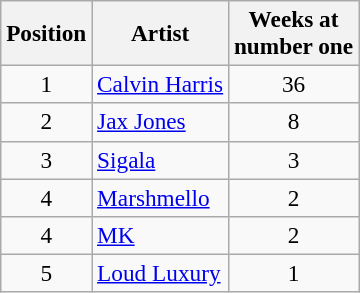<table class="wikitable sortable plainrowheaders" style="font-size:97%;">
<tr>
<th scope=col>Position</th>
<th scope=col>Artist</th>
<th scope=col>Weeks at<br>number one</th>
</tr>
<tr>
<td align=center>1</td>
<td><a href='#'>Calvin Harris</a></td>
<td align=center>36</td>
</tr>
<tr>
<td align=center>2</td>
<td><a href='#'>Jax Jones</a></td>
<td align=center>8</td>
</tr>
<tr>
<td align=center>3</td>
<td><a href='#'>Sigala</a></td>
<td align=center>3</td>
</tr>
<tr>
<td align=center>4</td>
<td><a href='#'>Marshmello</a></td>
<td align=center>2</td>
</tr>
<tr>
<td align=center>4</td>
<td><a href='#'>MK</a></td>
<td align=center>2</td>
</tr>
<tr>
<td align=center>5</td>
<td><a href='#'>Loud Luxury</a></td>
<td align=center>1</td>
</tr>
</table>
